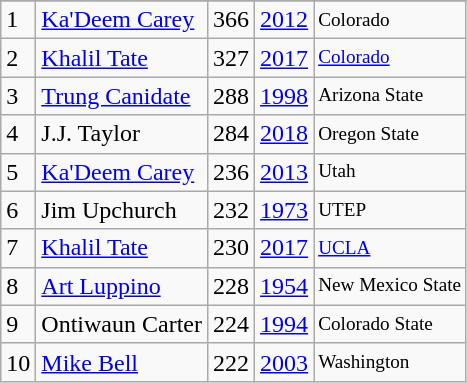<table class="wikitable">
<tr>
</tr>
<tr>
<td>1</td>
<td><a href='#'>Ka'Deem Carey</a></td>
<td>366</td>
<td><a href='#'>2012</a></td>
<td style="font-size:80%;">Colorado</td>
</tr>
<tr>
<td>2</td>
<td><a href='#'>Khalil Tate</a></td>
<td>327</td>
<td><a href='#'>2017</a></td>
<td style="font-size:80%;"><a href='#'>Colorado</a></td>
</tr>
<tr>
<td>3</td>
<td><a href='#'>Trung Canidate</a></td>
<td>288</td>
<td><a href='#'>1998</a></td>
<td style="font-size:80%;">Arizona State</td>
</tr>
<tr>
<td>4</td>
<td>J.J. Taylor</td>
<td>284</td>
<td><a href='#'>2018</a></td>
<td style="font-size:80%;">Oregon State</td>
</tr>
<tr>
<td>5</td>
<td><a href='#'>Ka'Deem Carey</a></td>
<td>236</td>
<td><a href='#'>2013</a></td>
<td style="font-size:80%;">Utah</td>
</tr>
<tr>
<td>6</td>
<td>Jim Upchurch</td>
<td>232</td>
<td><a href='#'>1973</a></td>
<td style="font-size:80%;">UTEP</td>
</tr>
<tr>
<td>7</td>
<td><a href='#'>Khalil Tate</a></td>
<td>230</td>
<td><a href='#'>2017</a></td>
<td style="font-size:80%;"><a href='#'>UCLA</a></td>
</tr>
<tr>
<td>8</td>
<td><a href='#'>Art Luppino</a></td>
<td>228</td>
<td><a href='#'>1954</a></td>
<td style="font-size:80%;">New Mexico State</td>
</tr>
<tr>
<td>9</td>
<td>Ontiwaun Carter</td>
<td>224</td>
<td><a href='#'>1994</a></td>
<td style="font-size:80%;">Colorado State</td>
</tr>
<tr>
<td>10</td>
<td><a href='#'>Mike Bell</a></td>
<td>222</td>
<td><a href='#'>2003</a></td>
<td style="font-size:80%;">Washington</td>
</tr>
</table>
